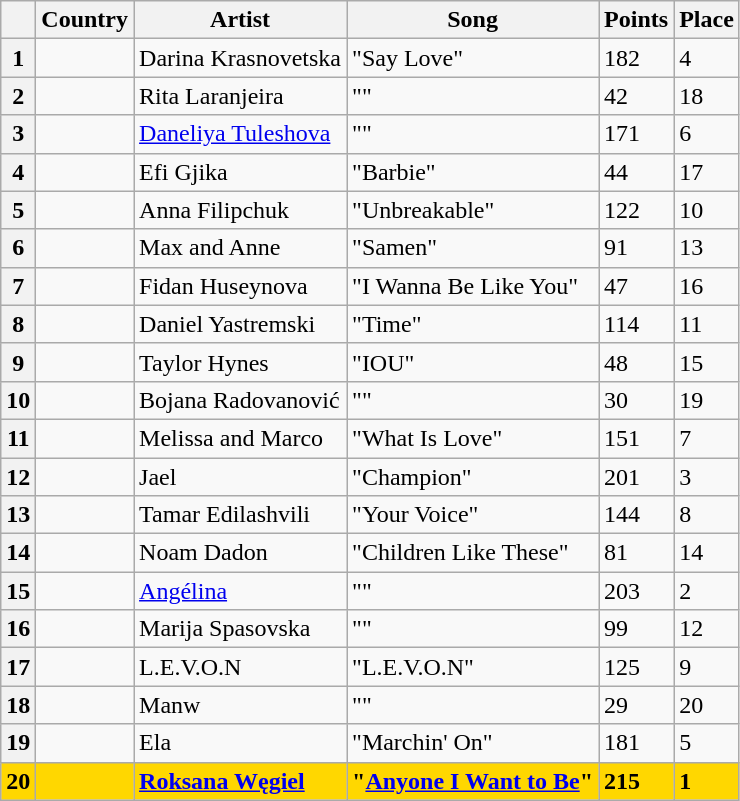<table class="sortable wikitable plainrowheaders">
<tr>
<th scope="col"></th>
<th scope="col">Country</th>
<th scope="col">Artist</th>
<th scope="col">Song</th>
<th scope="col">Points</th>
<th scope="col">Place</th>
</tr>
<tr>
<th scope="row" style="text-align:center;">1</th>
<td></td>
<td>Darina Krasnovetska</td>
<td>"Say Love"</td>
<td>182</td>
<td>4</td>
</tr>
<tr>
<th scope="row" style="text-align:center;">2</th>
<td></td>
<td>Rita Laranjeira</td>
<td>""</td>
<td>42</td>
<td>18</td>
</tr>
<tr>
<th scope="row" style="text-align:center;">3</th>
<td></td>
<td><a href='#'>Daneliya Tuleshova</a></td>
<td>""</td>
<td>171</td>
<td>6</td>
</tr>
<tr>
<th scope="row" style="text-align:center;">4</th>
<td></td>
<td>Efi Gjika</td>
<td>"Barbie"</td>
<td>44</td>
<td>17</td>
</tr>
<tr>
<th scope="row" style="text-align:center;">5</th>
<td></td>
<td>Anna Filipchuk</td>
<td>"Unbreakable"</td>
<td>122</td>
<td>10</td>
</tr>
<tr>
<th scope="row" style="text-align:center;">6</th>
<td></td>
<td>Max and Anne</td>
<td>"Samen"</td>
<td>91</td>
<td>13</td>
</tr>
<tr>
<th scope="row" style="text-align:center;">7</th>
<td></td>
<td>Fidan Huseynova</td>
<td>"I Wanna Be Like You"</td>
<td>47</td>
<td>16</td>
</tr>
<tr>
<th scope="row" style="text-align:center;">8</th>
<td></td>
<td>Daniel Yastremski</td>
<td>"Time"</td>
<td>114</td>
<td>11</td>
</tr>
<tr>
<th scope="row" style="text-align:center;">9</th>
<td></td>
<td>Taylor Hynes</td>
<td>"IOU"</td>
<td>48</td>
<td>15</td>
</tr>
<tr>
<th scope="row" style="text-align:center;">10</th>
<td></td>
<td>Bojana Radovanović</td>
<td>""</td>
<td>30</td>
<td>19</td>
</tr>
<tr>
<th scope="row" style="text-align:center;">11</th>
<td></td>
<td>Melissa and Marco</td>
<td>"What Is Love"</td>
<td>151</td>
<td>7</td>
</tr>
<tr>
<th scope="row" style="text-align:center;">12</th>
<td></td>
<td>Jael</td>
<td>"Champion"</td>
<td>201</td>
<td>3</td>
</tr>
<tr>
<th scope="row" style="text-align:center;">13</th>
<td></td>
<td>Tamar Edilashvili</td>
<td>"Your Voice"</td>
<td>144</td>
<td>8</td>
</tr>
<tr>
<th scope="row" style="text-align:center;">14</th>
<td></td>
<td>Noam Dadon</td>
<td>"Children Like These"</td>
<td>81</td>
<td>14</td>
</tr>
<tr>
<th scope="row" style="text-align:center;">15</th>
<td></td>
<td><a href='#'>Angélina</a></td>
<td>""</td>
<td>203</td>
<td>2</td>
</tr>
<tr>
<th scope="row" style="text-align:center;">16</th>
<td></td>
<td>Marija Spasovska</td>
<td>""</td>
<td>99</td>
<td>12</td>
</tr>
<tr>
<th scope="row" style="text-align:center;">17</th>
<td></td>
<td>L.E.V.O.N</td>
<td>"L.E.V.O.N"</td>
<td>125</td>
<td>9</td>
</tr>
<tr>
<th scope="row" style="text-align:center;">18</th>
<td></td>
<td>Manw</td>
<td>""</td>
<td>29</td>
<td>20</td>
</tr>
<tr>
<th scope="row" style="text-align:center;">19</th>
<td></td>
<td>Ela</td>
<td>"Marchin' On"</td>
<td>181</td>
<td>5</td>
</tr>
<tr style="font-weight:bold; background:gold;">
<th scope="row" style="text-align:center; font-weight:bold; background:gold;">20</th>
<td></td>
<td><a href='#'>Roksana Węgiel</a></td>
<td>"<a href='#'>Anyone I Want to Be</a>"</td>
<td>215</td>
<td>1</td>
</tr>
</table>
